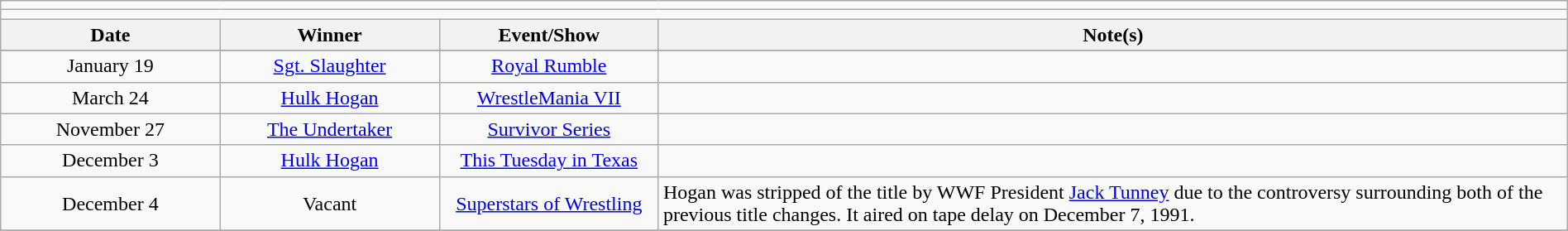<table class="wikitable" style="text-align:center; width:100%;">
<tr>
<td colspan="5"></td>
</tr>
<tr>
<td colspan="5"><strong></strong></td>
</tr>
<tr>
<th width="14%">Date</th>
<th width="14%">Winner</th>
<th width="14%">Event/Show</th>
<th width="58%">Note(s)</th>
</tr>
<tr>
</tr>
<tr>
<td>January 19</td>
<td><a href='#'>Sgt. Slaughter</a></td>
<td><a href='#'>Royal Rumble</a></td>
<td align="left"></td>
</tr>
<tr>
<td>March 24</td>
<td><a href='#'>Hulk Hogan</a></td>
<td><a href='#'>WrestleMania VII</a></td>
<td align="left"></td>
</tr>
<tr>
<td>November 27</td>
<td><a href='#'>The Undertaker</a></td>
<td><a href='#'>Survivor Series</a></td>
<td align="left"></td>
</tr>
<tr>
<td>December 3</td>
<td><a href='#'>Hulk Hogan</a></td>
<td><a href='#'>This Tuesday in Texas</a></td>
<td align="left"></td>
</tr>
<tr>
<td>December 4</td>
<td>Vacant</td>
<td><a href='#'>Superstars of Wrestling</a></td>
<td align="left">Hogan was stripped of the title by WWF President <a href='#'>Jack Tunney</a> due to the controversy surrounding both of the previous title changes. It aired on tape delay on December 7, 1991.</td>
</tr>
<tr>
</tr>
</table>
